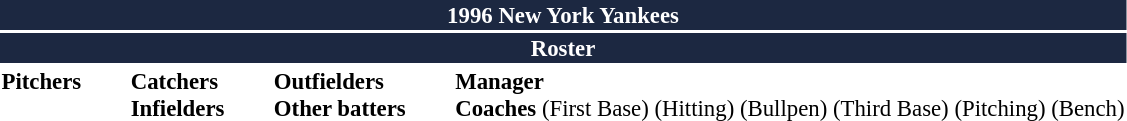<table class="toccolours" style="font-size: 95%;">
<tr>
<th colspan="10" style="background:#1c2841; color:white; text-align:center;">1996 New York Yankees</th>
</tr>
<tr>
<td colspan="10" style="background:#1c2841; color:white; text-align:center;"><strong>Roster</strong></td>
</tr>
<tr>
<td valign="top"><strong>Pitchers</strong><br>





















</td>
<td style="width:25px;"></td>
<td valign="top"><strong>Catchers</strong><br>



<strong>Infielders</strong>










</td>
<td style="width:25px;"></td>
<td valign="top"><strong>Outfielders</strong><br>







<strong>Other batters</strong>
</td>
<td style="width:25px;"></td>
<td valign="top"><strong>Manager</strong><br>
<strong>Coaches</strong>
 (First Base)
 (Hitting)
 (Bullpen)
 (Third Base)
 (Pitching)
 (Bench)</td>
</tr>
</table>
